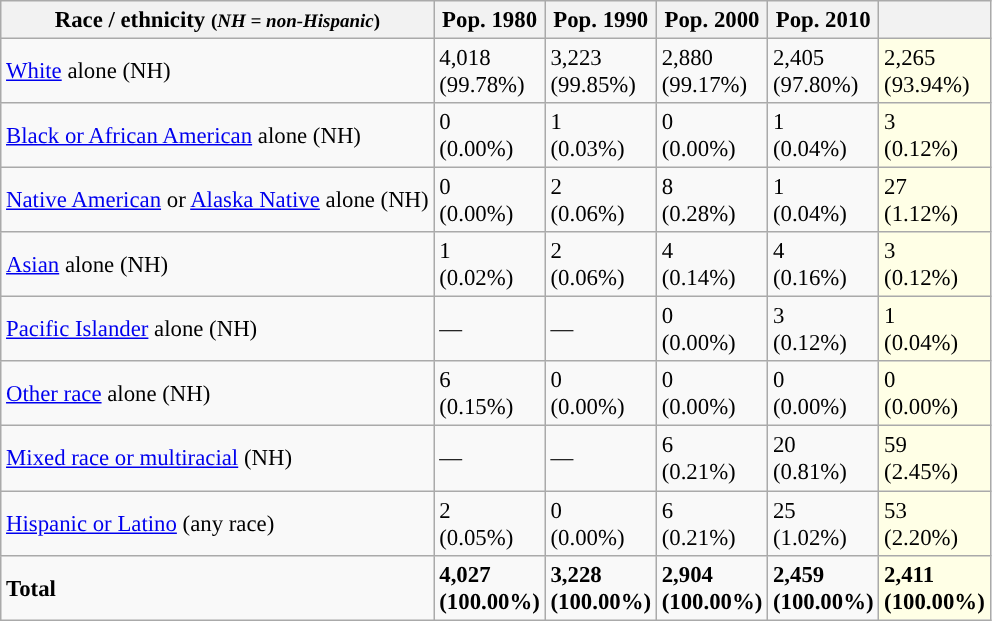<table class="wikitable sortable collapsible" style="font-size: 95%;">
<tr>
<th>Race / ethnicity <small>(<em>NH = non-Hispanic</em>)</small></th>
<th>Pop. 1980</th>
<th>Pop. 1990</th>
<th>Pop. 2000</th>
<th>Pop. 2010</th>
<th></th>
</tr>
<tr>
<td><a href='#'>White</a> alone (NH)</td>
<td>4,018<br>(99.78%)</td>
<td>3,223<br>(99.85%)</td>
<td>2,880<br>(99.17%)</td>
<td>2,405<br>(97.80%)</td>
<td style='background: #ffffe6;'>2,265<br>(93.94%)</td>
</tr>
<tr>
<td><a href='#'>Black or African American</a> alone (NH)</td>
<td>0<br>(0.00%)</td>
<td>1<br>(0.03%)</td>
<td>0<br>(0.00%)</td>
<td>1<br>(0.04%)</td>
<td style='background: #ffffe6;'>3<br>(0.12%)</td>
</tr>
<tr>
<td><a href='#'>Native American</a> or <a href='#'>Alaska Native</a> alone (NH)</td>
<td>0<br>(0.00%)</td>
<td>2<br>(0.06%)</td>
<td>8<br>(0.28%)</td>
<td>1<br>(0.04%)</td>
<td style='background: #ffffe6;'>27<br>(1.12%)</td>
</tr>
<tr>
<td><a href='#'>Asian</a> alone (NH)</td>
<td>1<br>(0.02%)</td>
<td>2<br>(0.06%)</td>
<td>4<br>(0.14%)</td>
<td>4<br>(0.16%)</td>
<td style='background: #ffffe6;'>3<br>(0.12%)</td>
</tr>
<tr>
<td><a href='#'>Pacific Islander</a> alone (NH)</td>
<td>—</td>
<td>—</td>
<td>0<br>(0.00%)</td>
<td>3<br>(0.12%)</td>
<td style='background: #ffffe6;'>1<br>(0.04%)</td>
</tr>
<tr>
<td><a href='#'>Other race</a> alone (NH)</td>
<td>6<br>(0.15%)</td>
<td>0<br>(0.00%)</td>
<td>0<br>(0.00%)</td>
<td>0<br>(0.00%)</td>
<td style='background: #ffffe6;'>0<br>(0.00%)</td>
</tr>
<tr>
<td><a href='#'>Mixed race or multiracial</a> (NH)</td>
<td>—</td>
<td>—</td>
<td>6<br>(0.21%)</td>
<td>20<br>(0.81%)</td>
<td style='background: #ffffe6;'>59<br>(2.45%)</td>
</tr>
<tr>
<td><a href='#'>Hispanic or Latino</a> (any race)</td>
<td>2<br>(0.05%)</td>
<td>0<br>(0.00%)</td>
<td>6<br>(0.21%)</td>
<td>25<br>(1.02%)</td>
<td style='background: #ffffe6;'>53<br>(2.20%)</td>
</tr>
<tr>
<td><strong>Total</strong></td>
<td><strong>4,027<br>(100.00%)</strong></td>
<td><strong>3,228<br>(100.00%)</strong></td>
<td><strong>2,904<br>(100.00%)</strong></td>
<td><strong>2,459<br>(100.00%)</strong></td>
<td style='background: #ffffe6;'><strong>2,411<br>(100.00%)</strong></td>
</tr>
</table>
